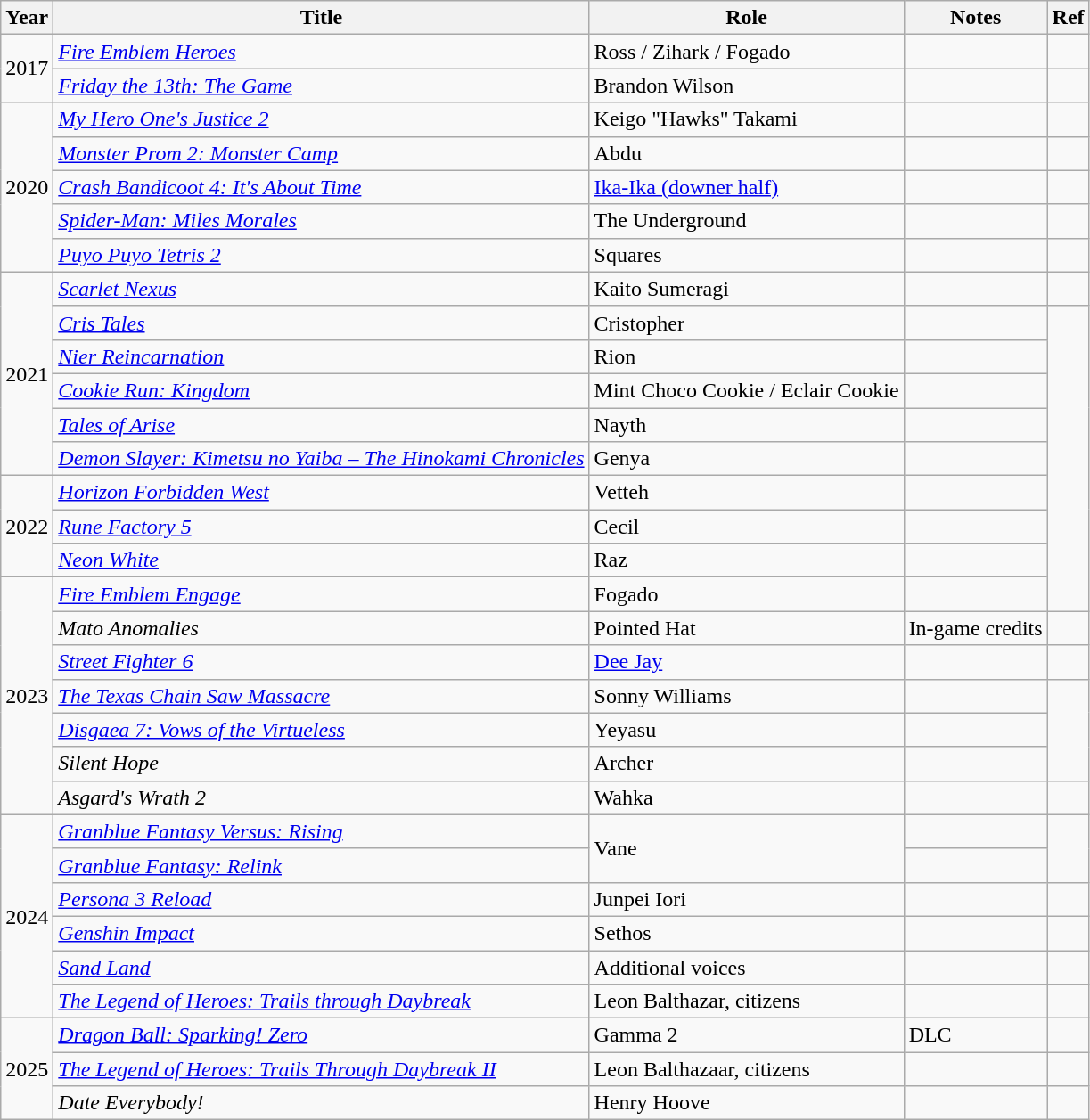<table class="wikitable">
<tr>
<th>Year</th>
<th>Title</th>
<th>Role</th>
<th>Notes</th>
<th>Ref</th>
</tr>
<tr>
<td align="left" rowspan="2">2017</td>
<td><em><a href='#'>Fire Emblem Heroes</a></em></td>
<td>Ross / Zihark / Fogado</td>
<td></td>
<td></td>
</tr>
<tr>
<td><em><a href='#'>Friday the 13th: The Game</a></em></td>
<td>Brandon Wilson</td>
<td></td>
<td></td>
</tr>
<tr>
<td align="left" rowspan="5">2020</td>
<td><em><a href='#'>My Hero One's Justice 2</a></em></td>
<td>Keigo "Hawks" Takami</td>
<td></td>
<td></td>
</tr>
<tr>
<td><em><a href='#'>Monster Prom 2: Monster Camp</a></em></td>
<td>Abdu</td>
<td></td>
<td></td>
</tr>
<tr>
<td><em><a href='#'>Crash Bandicoot 4: It's About Time</a></em></td>
<td><a href='#'>Ika-Ika (downer half)</a></td>
<td></td>
<td></td>
</tr>
<tr>
<td><em><a href='#'>Spider-Man: Miles Morales</a></em></td>
<td>The Underground</td>
<td></td>
<td></td>
</tr>
<tr>
<td><em><a href='#'>Puyo Puyo Tetris 2</a></em></td>
<td>Squares</td>
<td></td>
<td></td>
</tr>
<tr>
<td align="left" rowspan="6">2021</td>
<td><em><a href='#'>Scarlet Nexus</a></em></td>
<td>Kaito Sumeragi</td>
<td></td>
<td></td>
</tr>
<tr>
<td><em><a href='#'>Cris Tales</a></em></td>
<td>Cristopher</td>
<td></td>
<td rowspan="9"></td>
</tr>
<tr>
<td><em><a href='#'>Nier Reincarnation</a></em></td>
<td>Rion</td>
<td></td>
</tr>
<tr>
<td><em><a href='#'>Cookie Run: Kingdom</a></em></td>
<td>Mint Choco Cookie / Eclair Cookie</td>
<td></td>
</tr>
<tr>
<td><em><a href='#'>Tales of Arise</a></em></td>
<td>Nayth</td>
<td></td>
</tr>
<tr>
<td><em><a href='#'>Demon Slayer: Kimetsu no Yaiba – The Hinokami Chronicles</a></em></td>
<td>Genya</td>
<td></td>
</tr>
<tr>
<td align="left" rowspan="3">2022</td>
<td><em><a href='#'>Horizon Forbidden West</a></em></td>
<td>Vetteh</td>
<td></td>
</tr>
<tr>
<td><em><a href='#'>Rune Factory 5</a></em></td>
<td>Cecil</td>
<td></td>
</tr>
<tr>
<td><em><a href='#'>Neon White</a></em></td>
<td>Raz</td>
<td></td>
</tr>
<tr>
<td rowspan="7">2023</td>
<td><em><a href='#'>Fire Emblem Engage</a></em></td>
<td>Fogado</td>
<td></td>
</tr>
<tr>
<td><em>Mato Anomalies</em></td>
<td>Pointed Hat</td>
<td>In-game credits</td>
<td></td>
</tr>
<tr>
<td><em><a href='#'>Street Fighter 6</a></em></td>
<td><a href='#'>Dee Jay</a></td>
<td></td>
<td></td>
</tr>
<tr>
<td><em><a href='#'>The Texas Chain Saw Massacre</a></em></td>
<td>Sonny Williams</td>
<td></td>
<td rowspan="3"></td>
</tr>
<tr>
<td><em><a href='#'>Disgaea 7: Vows of the Virtueless</a></em></td>
<td>Yeyasu</td>
<td></td>
</tr>
<tr>
<td><em>Silent Hope</em></td>
<td>Archer</td>
<td></td>
</tr>
<tr>
<td><em>Asgard's Wrath 2</em></td>
<td>Wahka</td>
<td></td>
<td></td>
</tr>
<tr>
<td rowspan="6">2024</td>
<td><em><a href='#'>Granblue Fantasy Versus: Rising</a></em></td>
<td rowspan="2">Vane</td>
<td></td>
<td rowspan="2"></td>
</tr>
<tr>
<td><em><a href='#'>Granblue Fantasy: Relink</a></em></td>
<td></td>
</tr>
<tr>
<td><em><a href='#'>Persona 3 Reload</a></em></td>
<td>Junpei Iori</td>
<td></td>
<td></td>
</tr>
<tr>
<td><em><a href='#'>Genshin Impact</a></em></td>
<td>Sethos</td>
<td></td>
<td></td>
</tr>
<tr>
<td><a href='#'><em>Sand Land</em></a></td>
<td>Additional voices</td>
<td></td>
<td></td>
</tr>
<tr>
<td><em><a href='#'>The Legend of Heroes: Trails through Daybreak</a></em></td>
<td>Leon Balthazar, citizens</td>
<td></td>
<td></td>
</tr>
<tr>
<td rowspan="3">2025</td>
<td><em><a href='#'>Dragon Ball: Sparking! Zero</a></em></td>
<td>Gamma 2</td>
<td>DLC</td>
<td></td>
</tr>
<tr>
<td><em><a href='#'>The Legend of Heroes: Trails Through Daybreak II</a></em></td>
<td>Leon Balthazaar, citizens</td>
<td></td>
<td></td>
</tr>
<tr>
<td><em>Date Everybody!</em></td>
<td>Henry Hoove</td>
<td></td>
<td></td>
</tr>
</table>
